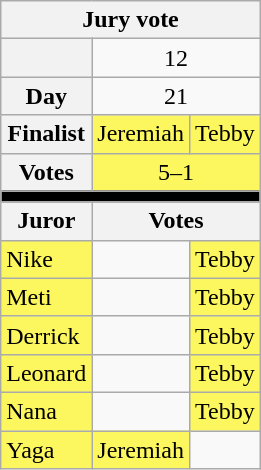<table class="wikitable" style="text-align:center">
<tr>
<th colspan=3>Jury vote</th>
</tr>
<tr>
<th></th>
<td colspan=2>12</td>
</tr>
<tr>
<th>Day</th>
<td colspan=2>21</td>
</tr>
<tr>
<th>Finalist</th>
<td bgcolor="#FCF75E">Jeremiah</td>
<td bgcolor="#FCF75E">Tebby</td>
</tr>
<tr>
<th>Votes</th>
<td colspan=2 bgcolor="#FCF75E">5–1</td>
</tr>
<tr>
<td colspan=3 bgcolor=black></td>
</tr>
<tr>
<th>Juror</th>
<th colspan=2>Votes</th>
</tr>
<tr>
<td align=left bgcolor="#FCF75E">Nike</td>
<td></td>
<td bgcolor="FCF75E">Tebby</td>
</tr>
<tr>
<td align=left bgcolor="FCF75E">Meti</td>
<td></td>
<td bgcolor="FCF75E">Tebby</td>
</tr>
<tr>
<td align=left bgcolor="FCF75E">Derrick</td>
<td></td>
<td bgcolor="FCF75E">Tebby</td>
</tr>
<tr>
<td align=left bgcolor="FCF75E">Leonard</td>
<td></td>
<td bgcolor="FCF75E">Tebby</td>
</tr>
<tr>
<td align=left bgcolor="FCF75E">Nana</td>
<td></td>
<td bgcolor="FCF75E">Tebby</td>
</tr>
<tr>
<td align=left bgcolor="FCF75E">Yaga</td>
<td bgcolor="FCF75E">Jeremiah</td>
<td></td>
</tr>
</table>
